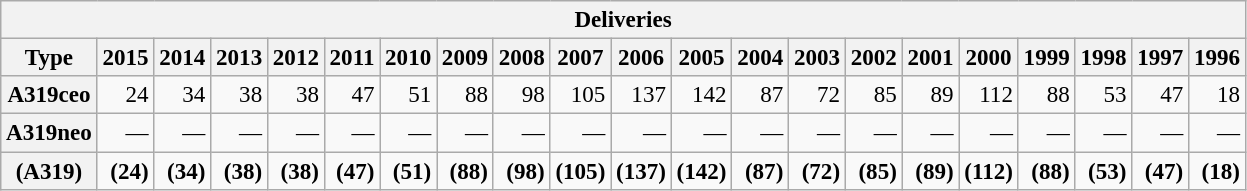<table class="wikitable" style="text-align:right; font-size:96%">
<tr>
<th colspan="21">Deliveries</th>
</tr>
<tr>
<th>Type</th>
<th>2015</th>
<th>2014</th>
<th>2013</th>
<th>2012</th>
<th>2011</th>
<th>2010</th>
<th>2009</th>
<th>2008</th>
<th>2007</th>
<th>2006</th>
<th>2005</th>
<th>2004</th>
<th>2003</th>
<th>2002</th>
<th>2001</th>
<th>2000</th>
<th>1999</th>
<th>1998</th>
<th>1997</th>
<th>1996</th>
</tr>
<tr>
<th>A319ceo</th>
<td>24</td>
<td>34</td>
<td>38</td>
<td>38</td>
<td>47</td>
<td>51</td>
<td>88</td>
<td>98</td>
<td>105</td>
<td>137</td>
<td>142</td>
<td>87</td>
<td>72</td>
<td>85</td>
<td>89</td>
<td>112</td>
<td>88</td>
<td>53</td>
<td>47</td>
<td>18</td>
</tr>
<tr>
<th>A319neo</th>
<td>—</td>
<td>—</td>
<td>—</td>
<td>—</td>
<td>—</td>
<td>—</td>
<td>—</td>
<td>—</td>
<td>—</td>
<td>—</td>
<td>—</td>
<td>—</td>
<td>—</td>
<td>—</td>
<td>—</td>
<td>—</td>
<td>—</td>
<td>—</td>
<td>—</td>
<td>—</td>
</tr>
<tr>
<th>(A319)</th>
<td><strong>(24)</strong></td>
<td><strong>(34)</strong></td>
<td><strong>(38)</strong></td>
<td><strong>(38)</strong></td>
<td><strong>(47)</strong></td>
<td><strong>(51)</strong></td>
<td><strong>(88)</strong></td>
<td><strong>(98)</strong></td>
<td><strong>(105)</strong></td>
<td><strong>(137)</strong></td>
<td><strong>(142)</strong></td>
<td><strong>(87)</strong></td>
<td><strong>(72)</strong></td>
<td><strong>(85)</strong></td>
<td><strong>(89)</strong></td>
<td><strong>(112)</strong></td>
<td><strong>(88)</strong></td>
<td><strong>(53)</strong></td>
<td><strong>(47)</strong></td>
<td><strong>(18)</strong></td>
</tr>
</table>
